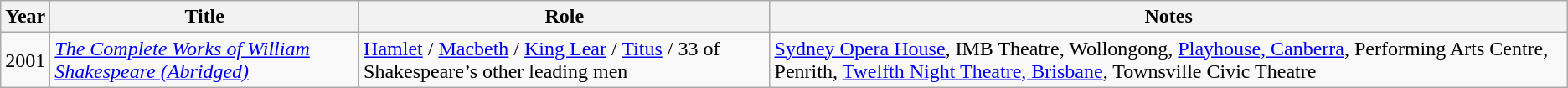<table class=wikitable>
<tr>
<th>Year</th>
<th>Title</th>
<th>Role</th>
<th>Notes</th>
</tr>
<tr>
<td>2001</td>
<td><em><a href='#'>The Complete Works of William Shakespeare (Abridged)</a></em></td>
<td><a href='#'>Hamlet</a> / <a href='#'>Macbeth</a> / <a href='#'>King Lear</a> / <a href='#'>Titus</a> / 33 of Shakespeare’s other leading men</td>
<td><a href='#'>Sydney Opera House</a>, IMB Theatre, Wollongong, <a href='#'>Playhouse, Canberra</a>, Performing Arts Centre, Penrith, <a href='#'>Twelfth Night Theatre, Brisbane</a>, Townsville Civic Theatre</td>
</tr>
</table>
